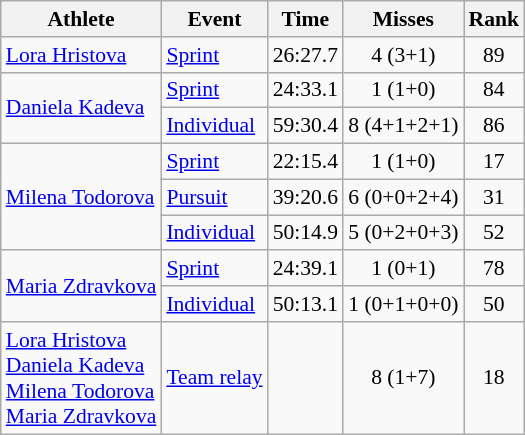<table class=wikitable style=font-size:90%;text-align:center>
<tr>
<th>Athlete</th>
<th>Event</th>
<th>Time</th>
<th>Misses</th>
<th>Rank</th>
</tr>
<tr>
<td align=left><a href='#'>Lora Hristova</a></td>
<td align=left><a href='#'>Sprint</a></td>
<td>26:27.7</td>
<td>4 (3+1)</td>
<td>89</td>
</tr>
<tr>
<td align=left rowspan=2><a href='#'>Daniela Kadeva</a></td>
<td align=left><a href='#'>Sprint</a></td>
<td>24:33.1</td>
<td>1 (1+0)</td>
<td>84</td>
</tr>
<tr>
<td align=left><a href='#'>Individual</a></td>
<td>59:30.4</td>
<td>8 (4+1+2+1)</td>
<td>86</td>
</tr>
<tr>
<td align=left rowspan=3><a href='#'>Milena Todorova</a></td>
<td align=left><a href='#'>Sprint</a></td>
<td>22:15.4</td>
<td>1 (1+0)</td>
<td>17</td>
</tr>
<tr>
<td align=left><a href='#'>Pursuit</a></td>
<td>39:20.6</td>
<td>6 (0+0+2+4)</td>
<td>31</td>
</tr>
<tr>
<td align=left><a href='#'>Individual</a></td>
<td>50:14.9</td>
<td>5 (0+2+0+3)</td>
<td>52</td>
</tr>
<tr>
<td align=left rowspan=2><a href='#'>Maria Zdravkova</a></td>
<td align=left><a href='#'>Sprint</a></td>
<td>24:39.1</td>
<td>1 (0+1)</td>
<td>78</td>
</tr>
<tr>
<td align=left><a href='#'>Individual</a></td>
<td>50:13.1</td>
<td>1 (0+1+0+0)</td>
<td>50</td>
</tr>
<tr>
<td align=left><a href='#'>Lora Hristova</a><br><a href='#'>Daniela Kadeva</a><br><a href='#'>Milena Todorova</a><br><a href='#'>Maria Zdravkova</a></td>
<td align=left><a href='#'>Team relay</a></td>
<td></td>
<td>8 (1+7)</td>
<td>18</td>
</tr>
</table>
